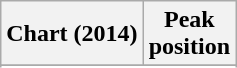<table class="wikitable sortable plainrowheaders" style="text-align:center">
<tr>
<th scope="col">Chart (2014)</th>
<th scope="col">Peak<br>position</th>
</tr>
<tr>
</tr>
<tr>
</tr>
</table>
